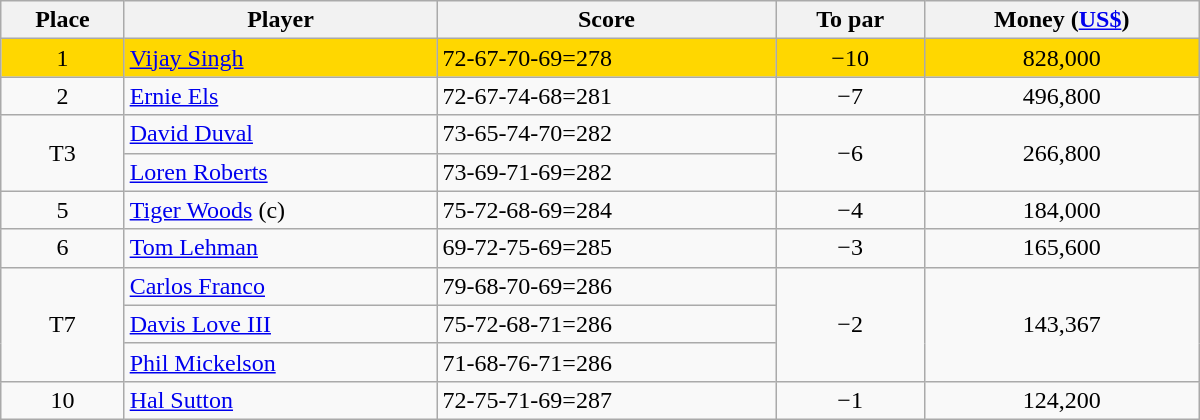<table class="wikitable" style="width:50em;margin-bottom:0;">
<tr>
<th>Place</th>
<th>Player</th>
<th>Score</th>
<th>To par</th>
<th>Money (<a href='#'>US$</a>)</th>
</tr>
<tr style="background:gold">
<td align=center>1</td>
<td> <a href='#'>Vijay Singh</a></td>
<td>72-67-70-69=278</td>
<td align=center>−10</td>
<td align=center>828,000</td>
</tr>
<tr>
<td align=center>2</td>
<td> <a href='#'>Ernie Els</a></td>
<td>72-67-74-68=281</td>
<td align=center>−7</td>
<td align=center>496,800</td>
</tr>
<tr>
<td rowspan=2 align=center>T3</td>
<td> <a href='#'>David Duval</a></td>
<td>73-65-74-70=282</td>
<td rowspan=2 align=center>−6</td>
<td rowspan=2 align=center>266,800</td>
</tr>
<tr>
<td> <a href='#'>Loren Roberts</a></td>
<td>73-69-71-69=282</td>
</tr>
<tr>
<td align=center>5</td>
<td> <a href='#'>Tiger Woods</a> (c)</td>
<td>75-72-68-69=284</td>
<td align=center>−4</td>
<td align=center>184,000</td>
</tr>
<tr>
<td align=center>6</td>
<td> <a href='#'>Tom Lehman</a></td>
<td>69-72-75-69=285</td>
<td align=center>−3</td>
<td align=center>165,600</td>
</tr>
<tr>
<td rowspan=3 align=center>T7</td>
<td> <a href='#'>Carlos Franco</a></td>
<td>79-68-70-69=286</td>
<td rowspan=3 align=center>−2</td>
<td rowspan=3 align=center>143,367</td>
</tr>
<tr>
<td> <a href='#'>Davis Love III</a></td>
<td>75-72-68-71=286</td>
</tr>
<tr>
<td> <a href='#'>Phil Mickelson</a></td>
<td>71-68-76-71=286</td>
</tr>
<tr>
<td align=center>10</td>
<td> <a href='#'>Hal Sutton</a></td>
<td>72-75-71-69=287</td>
<td align=center>−1</td>
<td align=center>124,200</td>
</tr>
</table>
